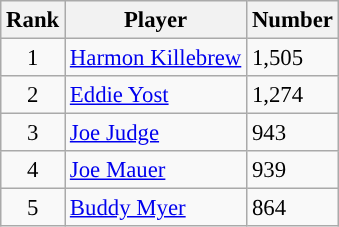<table class="wikitable" style="font-size: 95%; text-align:left;">
<tr>
<th>Rank</th>
<th>Player</th>
<th>Number</th>
</tr>
<tr>
<td align="center">1</td>
<td><a href='#'>Harmon Killebrew</a></td>
<td>1,505</td>
</tr>
<tr>
<td align="center">2</td>
<td><a href='#'>Eddie Yost</a></td>
<td>1,274</td>
</tr>
<tr>
<td align="center">3</td>
<td><a href='#'>Joe Judge</a></td>
<td>943</td>
</tr>
<tr>
<td align="center">4</td>
<td><a href='#'>Joe Mauer</a></td>
<td>939</td>
</tr>
<tr>
<td align="center">5</td>
<td><a href='#'>Buddy Myer</a></td>
<td>864</td>
</tr>
</table>
